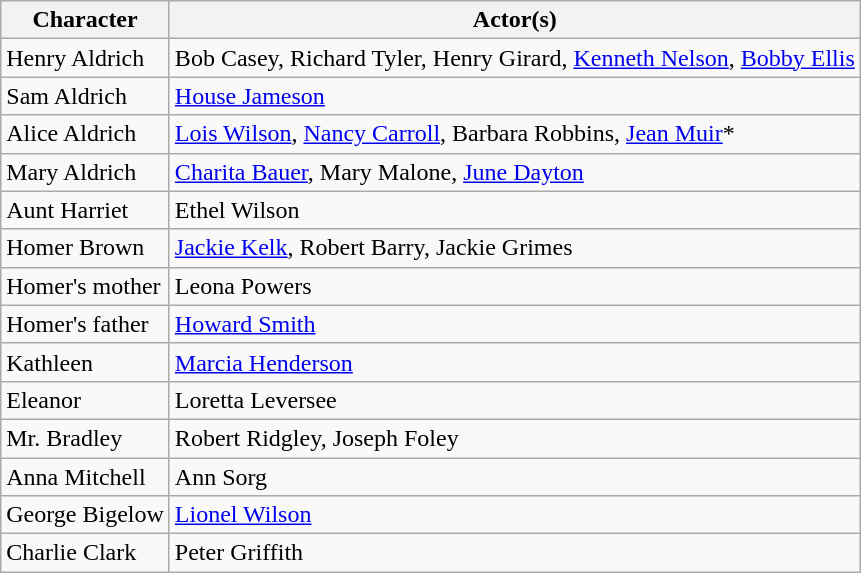<table class="wikitable">
<tr>
<th>Character</th>
<th>Actor(s)</th>
</tr>
<tr>
<td>Henry Aldrich</td>
<td>Bob Casey, Richard Tyler, Henry Girard, <a href='#'>Kenneth Nelson</a>, <a href='#'>Bobby Ellis</a></td>
</tr>
<tr>
<td>Sam Aldrich</td>
<td><a href='#'>House Jameson</a></td>
</tr>
<tr>
<td>Alice Aldrich</td>
<td><a href='#'>Lois Wilson</a>, <a href='#'>Nancy Carroll</a>, Barbara Robbins, <a href='#'>Jean Muir</a>*</td>
</tr>
<tr>
<td>Mary Aldrich</td>
<td><a href='#'>Charita Bauer</a>, Mary Malone, <a href='#'>June Dayton</a></td>
</tr>
<tr>
<td>Aunt Harriet</td>
<td>Ethel Wilson</td>
</tr>
<tr>
<td>Homer Brown</td>
<td><a href='#'>Jackie Kelk</a>, Robert Barry, Jackie Grimes</td>
</tr>
<tr>
<td>Homer's mother</td>
<td>Leona Powers</td>
</tr>
<tr>
<td>Homer's father</td>
<td><a href='#'>Howard Smith</a></td>
</tr>
<tr>
<td>Kathleen</td>
<td><a href='#'>Marcia Henderson</a></td>
</tr>
<tr>
<td>Eleanor</td>
<td>Loretta Leversee</td>
</tr>
<tr>
<td>Mr. Bradley</td>
<td>Robert Ridgley, Joseph Foley</td>
</tr>
<tr>
<td>Anna Mitchell</td>
<td>Ann Sorg</td>
</tr>
<tr>
<td>George Bigelow</td>
<td><a href='#'>Lionel Wilson</a></td>
</tr>
<tr>
<td>Charlie Clark</td>
<td>Peter Griffith</td>
</tr>
</table>
